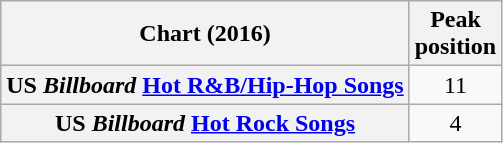<table class="wikitable sortable plainrowheaders">
<tr>
<th>Chart (2016)</th>
<th>Peak<br>position</th>
</tr>
<tr>
<th scope="row">US <em>Billboard</em> <a href='#'>Hot R&B/Hip-Hop Songs</a></th>
<td align="center">11</td>
</tr>
<tr>
<th scope="row">US <em>Billboard</em> <a href='#'>Hot Rock Songs</a></th>
<td align="center">4</td>
</tr>
</table>
